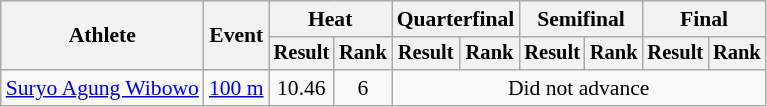<table class=wikitable style="font-size:90%">
<tr>
<th rowspan="2">Athlete</th>
<th rowspan="2">Event</th>
<th colspan="2">Heat</th>
<th colspan="2">Quarterfinal</th>
<th colspan="2">Semifinal</th>
<th colspan="2">Final</th>
</tr>
<tr style="font-size:95%">
<th>Result</th>
<th>Rank</th>
<th>Result</th>
<th>Rank</th>
<th>Result</th>
<th>Rank</th>
<th>Result</th>
<th>Rank</th>
</tr>
<tr align=center>
<td align=left><a href='#'>Suryo Agung Wibowo</a></td>
<td align=left><a href='#'>100 m</a></td>
<td>10.46</td>
<td>6</td>
<td colspan=6>Did not advance</td>
</tr>
</table>
